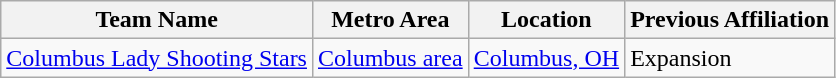<table class="wikitable">
<tr>
<th>Team Name</th>
<th>Metro Area</th>
<th>Location</th>
<th>Previous Affiliation</th>
</tr>
<tr>
<td> <a href='#'>Columbus Lady Shooting Stars</a></td>
<td><a href='#'>Columbus area</a></td>
<td><a href='#'>Columbus, OH</a></td>
<td>Expansion</td>
</tr>
</table>
